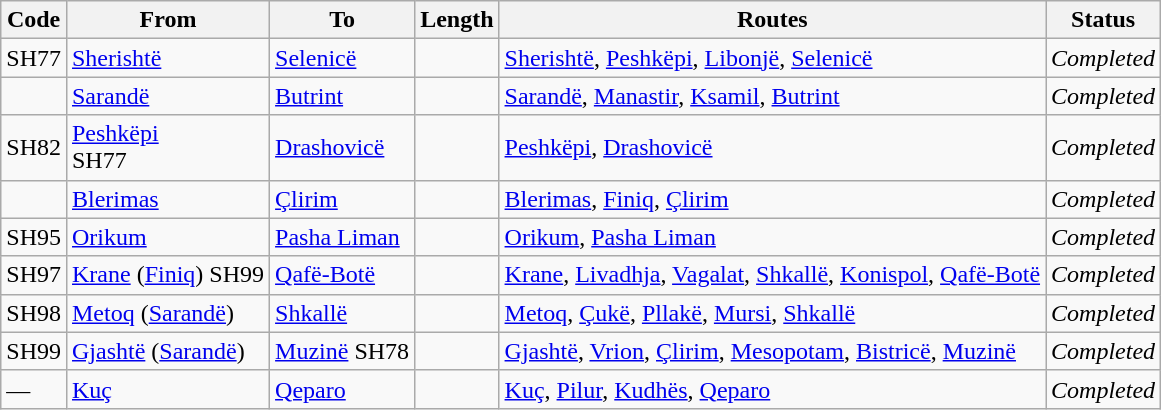<table class="wikitable sortable">
<tr>
<th>Code</th>
<th>From</th>
<th>To</th>
<th>Length</th>
<th>Routes</th>
<th>Status</th>
</tr>
<tr>
<td>SH77</td>
<td><a href='#'>Sherishtë</a><br></td>
<td><a href='#'>Selenicë</a></td>
<td></td>
<td><a href='#'>Sherishtë</a>, <a href='#'>Peshkëpi</a>, <a href='#'>Libonjë</a>, <a href='#'>Selenicë</a></td>
<td><em>Completed</em></td>
</tr>
<tr>
<td></td>
<td><a href='#'>Sarandë</a></td>
<td><a href='#'>Butrint</a></td>
<td></td>
<td><a href='#'>Sarandë</a>, <a href='#'>Manastir</a>, <a href='#'>Ksamil</a>, <a href='#'>Butrint</a></td>
<td><em>Completed</em></td>
</tr>
<tr>
<td>SH82</td>
<td><a href='#'>Peshkëpi</a><br>SH77</td>
<td><a href='#'>Drashovicë</a><br></td>
<td></td>
<td><a href='#'>Peshkëpi</a>, <a href='#'>Drashovicë</a></td>
<td><em>Completed</em></td>
</tr>
<tr>
<td></td>
<td><a href='#'>Blerimas</a></td>
<td><a href='#'>Çlirim</a></td>
<td></td>
<td><a href='#'>Blerimas</a>, <a href='#'>Finiq</a>, <a href='#'>Çlirim</a></td>
<td><em>Completed</em></td>
</tr>
<tr>
<td>SH95</td>
<td><a href='#'>Orikum</a> </td>
<td><a href='#'>Pasha Liman</a></td>
<td></td>
<td><a href='#'>Orikum</a>, <a href='#'>Pasha Liman</a></td>
<td><em>Completed</em></td>
</tr>
<tr>
<td>SH97</td>
<td><a href='#'>Krane</a> (<a href='#'>Finiq</a>) SH99</td>
<td><a href='#'>Qafë-Botë</a> </td>
<td></td>
<td><a href='#'>Krane</a>, <a href='#'>Livadhja</a>, <a href='#'>Vagalat</a>, <a href='#'>Shkallë</a>, <a href='#'>Konispol</a>, <a href='#'>Qafë-Botë</a></td>
<td><em>Completed</em></td>
</tr>
<tr>
<td>SH98</td>
<td><a href='#'>Metoq</a> (<a href='#'>Sarandë</a>)</td>
<td><a href='#'>Shkallë</a></td>
<td></td>
<td><a href='#'>Metoq</a>, <a href='#'>Çukë</a>, <a href='#'>Pllakë</a>, <a href='#'>Mursi</a>, <a href='#'>Shkallë</a></td>
<td><em>Completed</em></td>
</tr>
<tr>
<td>SH99</td>
<td><a href='#'>Gjashtë</a> (<a href='#'>Sarandë</a>)</td>
<td><a href='#'>Muzinë</a> SH78</td>
<td></td>
<td><a href='#'>Gjashtë</a>, <a href='#'>Vrion</a>, <a href='#'>Çlirim</a>, <a href='#'>Mesopotam</a>, <a href='#'>Bistricë</a>, <a href='#'>Muzinë</a></td>
<td><em>Completed</em></td>
</tr>
<tr>
<td>—</td>
<td><a href='#'>Kuç</a><br></td>
<td><a href='#'>Qeparo</a><br></td>
<td></td>
<td><a href='#'>Kuç</a>, <a href='#'>Pilur</a>, <a href='#'>Kudhës</a>, <a href='#'>Qeparo</a></td>
<td><em>Completed</em></td>
</tr>
</table>
